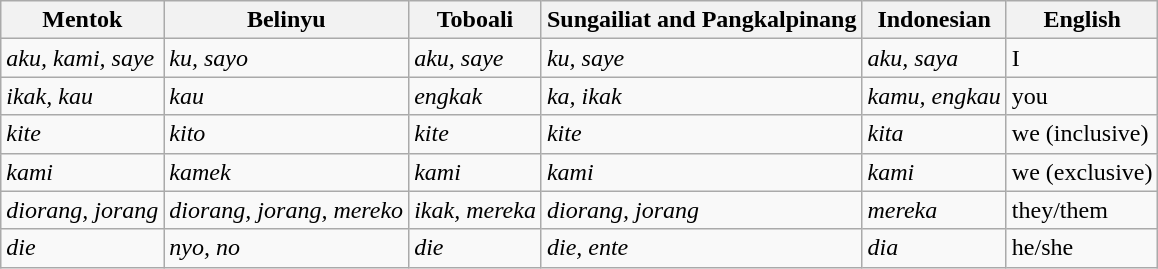<table class="wikitable">
<tr>
<th>Mentok</th>
<th>Belinyu</th>
<th>Toboali</th>
<th>Sungailiat and Pangkalpinang</th>
<th>Indonesian</th>
<th>English</th>
</tr>
<tr>
<td><em>aku, kami, saye</em></td>
<td><em>ku, sayo</em></td>
<td><em>aku, saye</em></td>
<td><em>ku, saye</em></td>
<td><em>aku, saya</em></td>
<td>I</td>
</tr>
<tr>
<td><em>ikak, kau</em></td>
<td><em>kau</em></td>
<td><em>engkak</em></td>
<td><em>ka, ikak</em></td>
<td><em>kamu, engkau</em></td>
<td>you</td>
</tr>
<tr>
<td><em>kite</em></td>
<td><em>kito</em></td>
<td><em>kite</em></td>
<td><em>kite</em></td>
<td><em>kita</em></td>
<td>we (inclusive)</td>
</tr>
<tr>
<td><em>kami</em></td>
<td><em>kamek</em></td>
<td><em>kami</em></td>
<td><em>kami</em></td>
<td><em>kami</em></td>
<td>we (exclusive)</td>
</tr>
<tr>
<td><em>diorang, jorang</em></td>
<td><em>diorang, jorang, mereko</em></td>
<td><em>ikak, mereka</em></td>
<td><em>diorang, jorang</em></td>
<td><em>mereka</em></td>
<td>they/them</td>
</tr>
<tr>
<td><em>die</em></td>
<td><em>nyo, no</em></td>
<td><em>die</em></td>
<td><em>die, ente</em></td>
<td><em>dia</em></td>
<td>he/she</td>
</tr>
</table>
